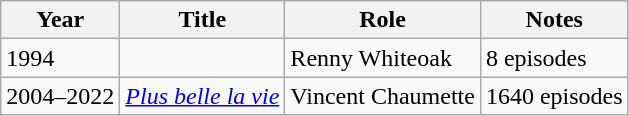<table class="wikitable sortable">
<tr>
<th>Year</th>
<th>Title</th>
<th>Role</th>
<th class="unsortable">Notes</th>
</tr>
<tr>
<td>1994</td>
<td><em></em></td>
<td>Renny Whiteoak</td>
<td>8 episodes</td>
</tr>
<tr>
<td>2004–2022</td>
<td><em><a href='#'>Plus belle la vie</a></em></td>
<td>Vincent Chaumette</td>
<td>1640 episodes</td>
</tr>
</table>
